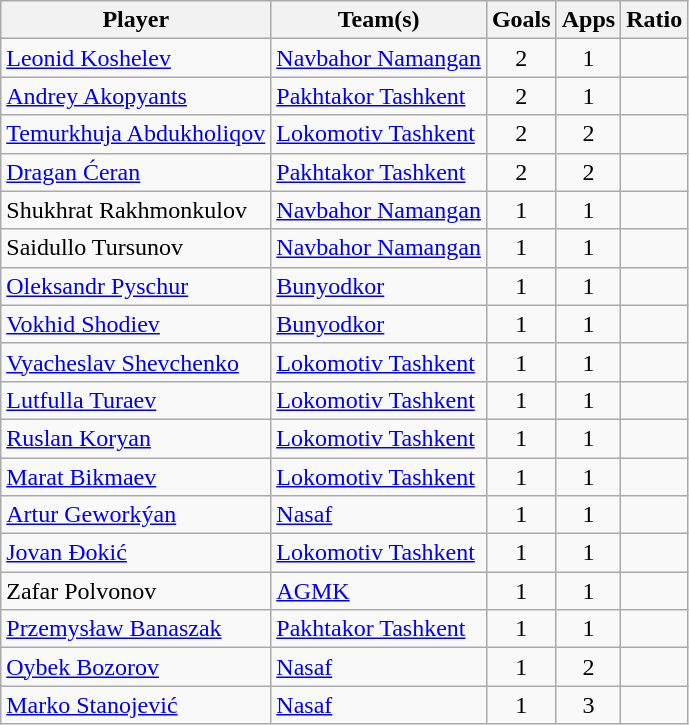<table class="wikitable sortable" style="text-align:center">
<tr>
<th>Player</th>
<th>Team(s)</th>
<th>Goals</th>
<th>Apps</th>
<th>Ratio</th>
</tr>
<tr>
<td align="left"> <a href='#'>Leonid Koshelev</a></td>
<td align="left"><a href='#'>Navbahor Namangan</a></td>
<td>2</td>
<td>1</td>
<td></td>
</tr>
<tr>
<td align="left"> <a href='#'>Andrey Akopyants</a></td>
<td align="left"><a href='#'>Pakhtakor Tashkent</a></td>
<td>2</td>
<td>1</td>
<td></td>
</tr>
<tr>
<td align="left"> <a href='#'>Temurkhuja Abdukholiqov</a></td>
<td align="left"><a href='#'>Lokomotiv Tashkent</a></td>
<td>2</td>
<td>2</td>
<td></td>
</tr>
<tr>
<td align="left"> <a href='#'>Dragan Ćeran</a></td>
<td align="left"><a href='#'>Pakhtakor Tashkent</a></td>
<td>2</td>
<td>2</td>
<td></td>
</tr>
<tr>
<td align="left"> Shukhrat Rakhmonkulov</td>
<td align="left"><a href='#'>Navbahor Namangan</a></td>
<td>1</td>
<td>1</td>
<td></td>
</tr>
<tr>
<td align="left"> Saidullo Tursunov</td>
<td align="left"><a href='#'>Navbahor Namangan</a></td>
<td>1</td>
<td>1</td>
<td></td>
</tr>
<tr>
<td align="left"> <a href='#'>Oleksandr Pyschur</a></td>
<td align="left"><a href='#'>Bunyodkor</a></td>
<td>1</td>
<td>1</td>
<td></td>
</tr>
<tr>
<td align="left"> <a href='#'>Vokhid Shodiev</a></td>
<td align="left"><a href='#'>Bunyodkor</a></td>
<td>1</td>
<td>1</td>
<td></td>
</tr>
<tr>
<td align="left"> <a href='#'>Vyacheslav Shevchenko</a></td>
<td align="left"><a href='#'>Lokomotiv Tashkent</a></td>
<td>1</td>
<td>1</td>
<td></td>
</tr>
<tr>
<td align="left"> <a href='#'>Lutfulla Turaev</a></td>
<td align="left"><a href='#'>Lokomotiv Tashkent</a></td>
<td>1</td>
<td>1</td>
<td></td>
</tr>
<tr>
<td align="left"> <a href='#'>Ruslan Koryan</a></td>
<td align="left"><a href='#'>Lokomotiv Tashkent</a></td>
<td>1</td>
<td>1</td>
<td></td>
</tr>
<tr>
<td align="left"> <a href='#'>Marat Bikmaev</a></td>
<td align="left"><a href='#'>Lokomotiv Tashkent</a></td>
<td>1</td>
<td>1</td>
<td></td>
</tr>
<tr>
<td align="left"> <a href='#'>Artur Geworkýan</a></td>
<td align="left"><a href='#'>Nasaf</a></td>
<td>1</td>
<td>1</td>
<td></td>
</tr>
<tr>
<td align="left"> <a href='#'>Jovan Đokić</a></td>
<td align="left"><a href='#'>Lokomotiv Tashkent</a></td>
<td>1</td>
<td>1</td>
<td></td>
</tr>
<tr>
<td align="left"> Zafar Polvonov</td>
<td align="left"><a href='#'>AGMK</a></td>
<td>1</td>
<td>1</td>
<td></td>
</tr>
<tr>
<td align="left"> <a href='#'>Przemysław Banaszak</a></td>
<td align="left"><a href='#'>Pakhtakor Tashkent</a></td>
<td>1</td>
<td>1</td>
<td></td>
</tr>
<tr>
<td align="left"> <a href='#'>Oybek Bozorov</a></td>
<td align="left"><a href='#'>Nasaf</a></td>
<td>1</td>
<td>2</td>
<td></td>
</tr>
<tr>
<td align="left"> <a href='#'>Marko Stanojević</a></td>
<td align="left"><a href='#'>Nasaf</a></td>
<td>1</td>
<td>3</td>
<td></td>
</tr>
</table>
